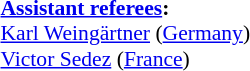<table style="width:100%; font-size:90%;">
<tr>
<td><br><strong><a href='#'>Assistant referees</a>:</strong>
<br><a href='#'>Karl Weingärtner</a> (<a href='#'>Germany</a>)
<br><a href='#'>Victor Sedez</a> (<a href='#'>France</a>)</td>
</tr>
</table>
